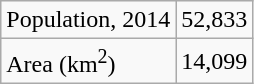<table class="wikitable">
<tr>
<td>Population, 2014</td>
<td>52,833</td>
</tr>
<tr>
<td>Area (km<sup>2</sup>)</td>
<td>14,099</td>
</tr>
</table>
